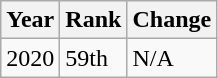<table class="wikitable">
<tr>
<th>Year</th>
<th>Rank</th>
<th>Change</th>
</tr>
<tr>
<td>2020</td>
<td>59th</td>
<td>N/A</td>
</tr>
</table>
